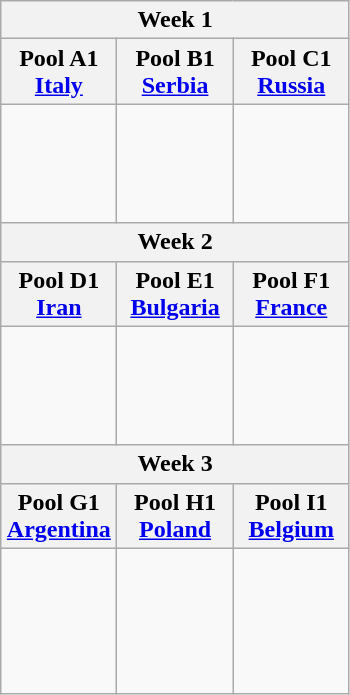<table class="wikitable">
<tr>
<th colspan=3>Week 1</th>
</tr>
<tr>
<th width=33%>Pool A1<br> <a href='#'>Italy</a></th>
<th width=33%>Pool B1<br> <a href='#'>Serbia</a></th>
<th width=33%>Pool C1<br> <a href='#'>Russia</a></th>
</tr>
<tr>
<td><br><br>
<br>
<br>
</td>
<td><br><br>
<br>
<br>
</td>
<td><br><br>
<br>
<br>
</td>
</tr>
<tr>
<th colspan=3>Week 2</th>
</tr>
<tr>
<th>Pool D1<br> <a href='#'>Iran</a></th>
<th>Pool E1<br> <a href='#'>Bulgaria</a></th>
<th>Pool F1<br> <a href='#'>France</a></th>
</tr>
<tr>
<td><br><br>
<br>
<br>
</td>
<td><br><br>
<br>
<br>
</td>
<td><br><br>
<br>
<br>
</td>
</tr>
<tr>
<th colspan=3>Week 3</th>
</tr>
<tr>
<th>Pool G1<br> <a href='#'>Argentina</a></th>
<th>Pool H1<br> <a href='#'>Poland</a></th>
<th>Pool I1<br> <a href='#'>Belgium</a></th>
</tr>
<tr>
<td><br><br>
<br>
<br>
<br></td>
<td><br><br>
<br>
<br>
</td>
<td><br><br>
<br>
<br>
</td>
</tr>
</table>
